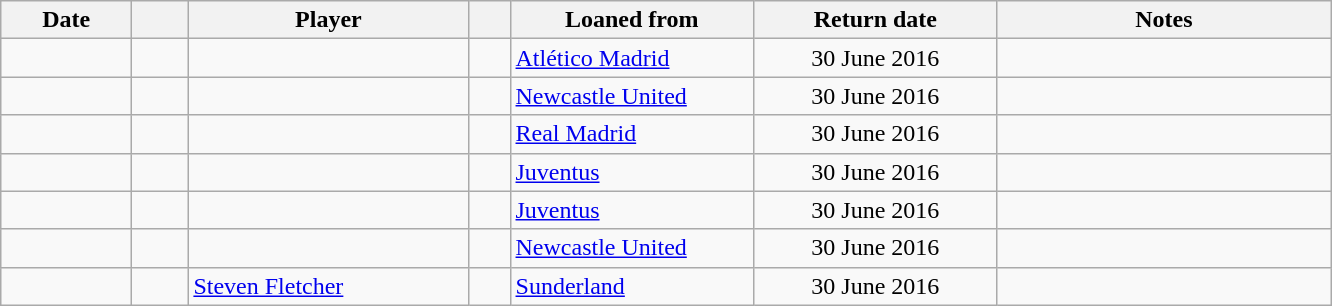<table class="wikitable sortable">
<tr>
<th style="width:80px;">Date</th>
<th style="width:30px;"></th>
<th style="width:180px;">Player</th>
<th style="width:20px;"></th>
<th style="width:155px;">Loaned from</th>
<th style="width:155px;" class="unsortable">Return date</th>
<th style="width:215px;" class="unsortable">Notes</th>
</tr>
<tr>
<td></td>
<td align=center></td>
<td> </td>
<td></td>
<td> <a href='#'>Atlético Madrid</a></td>
<td align=center>30 June 2016</td>
<td align=center></td>
</tr>
<tr>
<td></td>
<td align=center></td>
<td> </td>
<td></td>
<td> <a href='#'>Newcastle United</a></td>
<td align=center>30 June 2016</td>
<td align=center></td>
</tr>
<tr>
<td></td>
<td align=center></td>
<td> </td>
<td></td>
<td> <a href='#'>Real Madrid</a></td>
<td align=center>30 June 2016</td>
<td align=center></td>
</tr>
<tr>
<td></td>
<td align=center></td>
<td> </td>
<td></td>
<td> <a href='#'>Juventus</a></td>
<td align=center>30 June 2016</td>
<td align=center></td>
</tr>
<tr>
<td></td>
<td align=center></td>
<td> </td>
<td></td>
<td> <a href='#'>Juventus</a></td>
<td align=center>30 June 2016</td>
<td align=center></td>
</tr>
<tr>
<td></td>
<td align=center></td>
<td> </td>
<td></td>
<td> <a href='#'>Newcastle United</a></td>
<td align=center>30 June 2016</td>
<td align=center></td>
</tr>
<tr>
<td></td>
<td align=center></td>
<td> <a href='#'>Steven Fletcher</a></td>
<td></td>
<td> <a href='#'>Sunderland</a></td>
<td align=center>30 June 2016</td>
<td align=center></td>
</tr>
</table>
